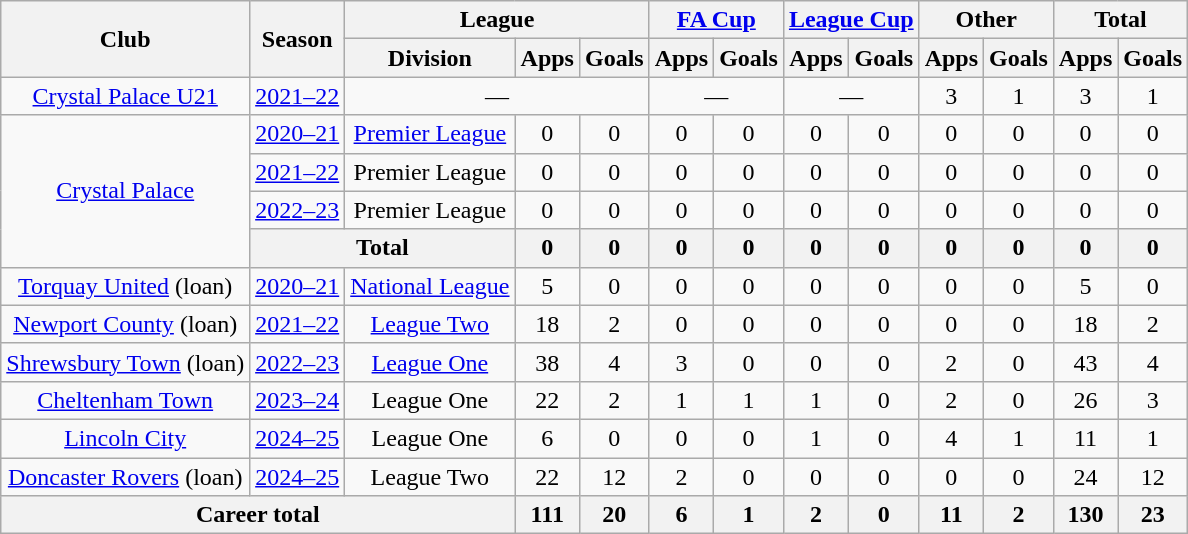<table class="wikitable" style="text-align: center;">
<tr>
<th rowspan=2>Club</th>
<th rowspan=2>Season</th>
<th colspan=3>League</th>
<th colspan=2><a href='#'>FA Cup</a></th>
<th colspan=2><a href='#'>League Cup</a></th>
<th colspan=2>Other</th>
<th colspan=2>Total</th>
</tr>
<tr>
<th>Division</th>
<th>Apps</th>
<th>Goals</th>
<th>Apps</th>
<th>Goals</th>
<th>Apps</th>
<th>Goals</th>
<th>Apps</th>
<th>Goals</th>
<th>Apps</th>
<th>Goals</th>
</tr>
<tr>
<td><a href='#'>Crystal Palace U21</a></td>
<td><a href='#'>2021–22</a></td>
<td colspan="3">—</td>
<td colspan="2">—</td>
<td colspan="2">—</td>
<td>3</td>
<td>1</td>
<td>3</td>
<td>1</td>
</tr>
<tr>
<td rowspan=4><a href='#'>Crystal Palace</a></td>
<td><a href='#'>2020–21</a></td>
<td><a href='#'>Premier League</a></td>
<td>0</td>
<td>0</td>
<td>0</td>
<td>0</td>
<td>0</td>
<td>0</td>
<td>0</td>
<td>0</td>
<td>0</td>
<td>0</td>
</tr>
<tr>
<td><a href='#'>2021–22</a></td>
<td>Premier League</td>
<td>0</td>
<td>0</td>
<td>0</td>
<td>0</td>
<td>0</td>
<td>0</td>
<td>0</td>
<td>0</td>
<td>0</td>
<td>0</td>
</tr>
<tr>
<td><a href='#'>2022–23</a></td>
<td>Premier League</td>
<td>0</td>
<td>0</td>
<td>0</td>
<td>0</td>
<td>0</td>
<td>0</td>
<td>0</td>
<td>0</td>
<td>0</td>
<td>0</td>
</tr>
<tr>
<th colspan=2>Total</th>
<th>0</th>
<th>0</th>
<th>0</th>
<th>0</th>
<th>0</th>
<th>0</th>
<th>0</th>
<th>0</th>
<th>0</th>
<th>0</th>
</tr>
<tr>
<td><a href='#'>Torquay United</a> (loan)</td>
<td><a href='#'>2020–21</a></td>
<td><a href='#'>National League</a></td>
<td>5</td>
<td>0</td>
<td>0</td>
<td>0</td>
<td>0</td>
<td>0</td>
<td>0</td>
<td>0</td>
<td>5</td>
<td>0</td>
</tr>
<tr>
<td><a href='#'>Newport County</a> (loan)</td>
<td><a href='#'>2021–22</a></td>
<td><a href='#'>League Two</a></td>
<td>18</td>
<td>2</td>
<td>0</td>
<td>0</td>
<td>0</td>
<td>0</td>
<td>0</td>
<td>0</td>
<td>18</td>
<td>2</td>
</tr>
<tr>
<td><a href='#'>Shrewsbury Town</a> (loan)</td>
<td><a href='#'>2022–23</a></td>
<td><a href='#'>League One</a></td>
<td>38</td>
<td>4</td>
<td>3</td>
<td>0</td>
<td>0</td>
<td>0</td>
<td>2</td>
<td>0</td>
<td>43</td>
<td>4</td>
</tr>
<tr>
<td><a href='#'>Cheltenham Town</a></td>
<td><a href='#'>2023–24</a></td>
<td>League One</td>
<td>22</td>
<td>2</td>
<td>1</td>
<td>1</td>
<td>1</td>
<td>0</td>
<td>2</td>
<td>0</td>
<td>26</td>
<td>3</td>
</tr>
<tr>
<td><a href='#'>Lincoln City</a></td>
<td><a href='#'>2024–25</a></td>
<td>League One</td>
<td>6</td>
<td>0</td>
<td>0</td>
<td>0</td>
<td>1</td>
<td>0</td>
<td>4</td>
<td>1</td>
<td>11</td>
<td>1</td>
</tr>
<tr>
<td><a href='#'>Doncaster Rovers</a> (loan)</td>
<td><a href='#'>2024–25</a></td>
<td>League Two</td>
<td>22</td>
<td>12</td>
<td>2</td>
<td>0</td>
<td>0</td>
<td>0</td>
<td>0</td>
<td>0</td>
<td>24</td>
<td>12</td>
</tr>
<tr>
<th colspan=3>Career total</th>
<th>111</th>
<th>20</th>
<th>6</th>
<th>1</th>
<th>2</th>
<th>0</th>
<th>11</th>
<th>2</th>
<th>130</th>
<th>23</th>
</tr>
</table>
